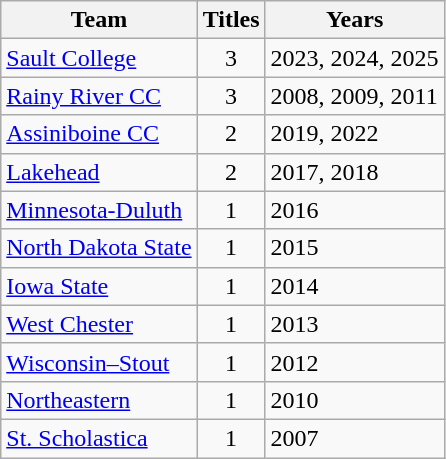<table class="wikitable">
<tr>
<th>Team</th>
<th>Titles</th>
<th>Years</th>
</tr>
<tr>
<td><a href='#'>Sault College</a></td>
<td align=center>3</td>
<td>2023, 2024, 2025</td>
</tr>
<tr>
<td><a href='#'>Rainy River CC</a></td>
<td align=center>3</td>
<td>2008, 2009, 2011</td>
</tr>
<tr>
<td><a href='#'>Assiniboine CC</a></td>
<td align=center>2</td>
<td>2019, 2022</td>
</tr>
<tr>
<td><a href='#'>Lakehead</a></td>
<td align=center>2</td>
<td>2017, 2018</td>
</tr>
<tr>
<td><a href='#'>Minnesota-Duluth</a></td>
<td align=center>1</td>
<td>2016</td>
</tr>
<tr>
<td><a href='#'>North Dakota State</a></td>
<td align=center>1</td>
<td>2015</td>
</tr>
<tr>
<td><a href='#'>Iowa State</a></td>
<td align=center>1</td>
<td>2014</td>
</tr>
<tr>
<td><a href='#'>West Chester</a></td>
<td align=center>1</td>
<td>2013</td>
</tr>
<tr>
<td><a href='#'>Wisconsin–Stout</a></td>
<td align=center>1</td>
<td>2012</td>
</tr>
<tr>
<td><a href='#'>Northeastern</a></td>
<td align=center>1</td>
<td>2010</td>
</tr>
<tr>
<td><a href='#'>St. Scholastica</a></td>
<td align=center>1</td>
<td>2007</td>
</tr>
</table>
